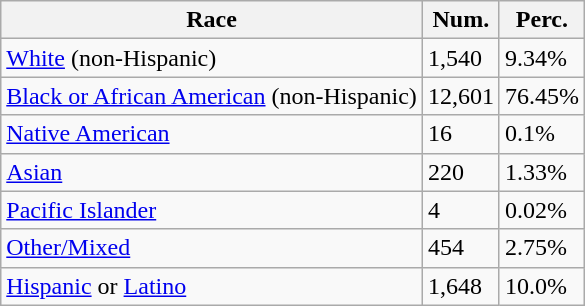<table class="wikitable">
<tr>
<th>Race</th>
<th>Num.</th>
<th>Perc.</th>
</tr>
<tr>
<td><a href='#'>White</a> (non-Hispanic)</td>
<td>1,540</td>
<td>9.34%</td>
</tr>
<tr>
<td><a href='#'>Black or African American</a> (non-Hispanic)</td>
<td>12,601</td>
<td>76.45%</td>
</tr>
<tr>
<td><a href='#'>Native American</a></td>
<td>16</td>
<td>0.1%</td>
</tr>
<tr>
<td><a href='#'>Asian</a></td>
<td>220</td>
<td>1.33%</td>
</tr>
<tr>
<td><a href='#'>Pacific Islander</a></td>
<td>4</td>
<td>0.02%</td>
</tr>
<tr>
<td><a href='#'>Other/Mixed</a></td>
<td>454</td>
<td>2.75%</td>
</tr>
<tr>
<td><a href='#'>Hispanic</a> or <a href='#'>Latino</a></td>
<td>1,648</td>
<td>10.0%</td>
</tr>
</table>
